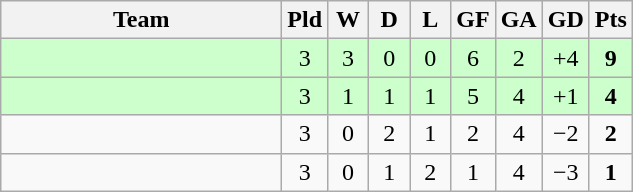<table class="wikitable" style="text-align:center;">
<tr>
<th width=180>Team</th>
<th width=20>Pld</th>
<th width=20>W</th>
<th width=20>D</th>
<th width=20>L</th>
<th width=20>GF</th>
<th width=20>GA</th>
<th width=20>GD</th>
<th width=20>Pts</th>
</tr>
<tr bgcolor="#ccffcc">
<td align="left"></td>
<td>3</td>
<td>3</td>
<td>0</td>
<td>0</td>
<td>6</td>
<td>2</td>
<td>+4</td>
<td><strong>9</strong></td>
</tr>
<tr bgcolor="#ccffcc">
<td align="left"></td>
<td>3</td>
<td>1</td>
<td>1</td>
<td>1</td>
<td>5</td>
<td>4</td>
<td>+1</td>
<td><strong>4</strong></td>
</tr>
<tr>
<td align="left"></td>
<td>3</td>
<td>0</td>
<td>2</td>
<td>1</td>
<td>2</td>
<td>4</td>
<td>−2</td>
<td><strong>2</strong></td>
</tr>
<tr>
<td align="left"></td>
<td>3</td>
<td>0</td>
<td>1</td>
<td>2</td>
<td>1</td>
<td>4</td>
<td>−3</td>
<td><strong>1</strong></td>
</tr>
</table>
